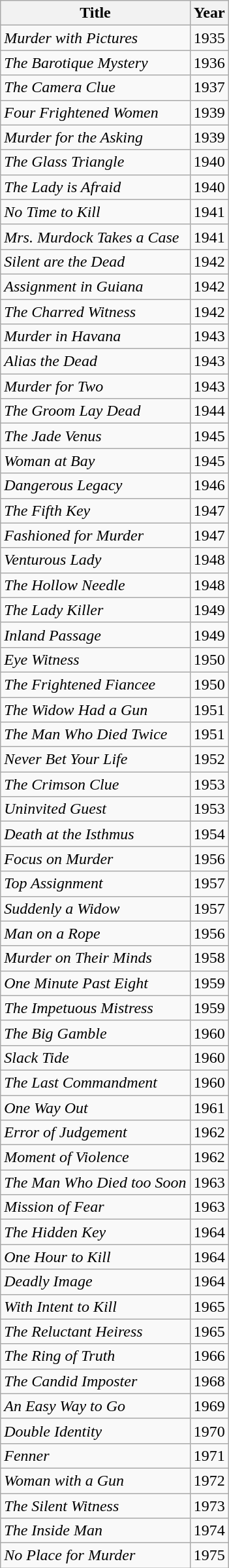<table class="wikitable sortable">
<tr>
<th>Title</th>
<th>Year</th>
</tr>
<tr>
<td><em>Murder with Pictures</em></td>
<td>1935</td>
</tr>
<tr>
<td><em>The Barotique Mystery</em></td>
<td>1936</td>
</tr>
<tr>
<td><em>The Camera Clue</em></td>
<td>1937</td>
</tr>
<tr>
<td><em>Four Frightened Women</em></td>
<td>1939</td>
</tr>
<tr>
<td><em>Murder for the Asking</em></td>
<td>1939</td>
</tr>
<tr>
<td><em>The Glass Triangle</em></td>
<td>1940</td>
</tr>
<tr>
<td><em>The Lady is Afraid</em></td>
<td>1940</td>
</tr>
<tr>
<td><em>No Time to Kill</em></td>
<td>1941</td>
</tr>
<tr>
<td><em>Mrs. Murdock Takes a Case</em></td>
<td>1941</td>
</tr>
<tr>
<td><em>Silent are the Dead</em></td>
<td>1942</td>
</tr>
<tr>
<td><em>Assignment in Guiana</em></td>
<td>1942</td>
</tr>
<tr>
<td><em>The Charred Witness</em></td>
<td>1942</td>
</tr>
<tr>
<td><em>Murder in Havana</em></td>
<td>1943</td>
</tr>
<tr>
<td><em>Alias the Dead</em></td>
<td>1943</td>
</tr>
<tr>
<td><em>Murder for Two</em></td>
<td>1943</td>
</tr>
<tr>
<td><em>The Groom Lay Dead</em></td>
<td>1944</td>
</tr>
<tr>
<td><em>The Jade Venus</em></td>
<td>1945</td>
</tr>
<tr>
<td><em>Woman at Bay</em></td>
<td>1945</td>
</tr>
<tr>
<td><em>Dangerous Legacy</em></td>
<td>1946</td>
</tr>
<tr>
<td><em>The Fifth Key</em></td>
<td>1947</td>
</tr>
<tr>
<td><em>Fashioned for Murder</em></td>
<td>1947</td>
</tr>
<tr>
<td><em>Venturous Lady</em></td>
<td>1948</td>
</tr>
<tr>
<td><em>The Hollow Needle</em></td>
<td>1948</td>
</tr>
<tr>
<td><em>The Lady Killer</em></td>
<td>1949</td>
</tr>
<tr>
<td><em>Inland Passage</em></td>
<td>1949</td>
</tr>
<tr>
<td><em>Eye Witness</em></td>
<td>1950</td>
</tr>
<tr>
<td><em>The Frightened Fiancee</em></td>
<td>1950</td>
</tr>
<tr>
<td><em>The Widow Had a Gun</em></td>
<td>1951</td>
</tr>
<tr>
<td><em>The Man Who Died Twice</em></td>
<td>1951</td>
</tr>
<tr>
<td><em>Never Bet Your Life</em></td>
<td>1952</td>
</tr>
<tr>
<td><em>The Crimson Clue</em></td>
<td>1953</td>
</tr>
<tr>
<td><em>Uninvited Guest</em></td>
<td>1953</td>
</tr>
<tr>
<td><em>Death at the Isthmus</em></td>
<td>1954</td>
</tr>
<tr>
<td><em>Focus on Murder</em></td>
<td>1956</td>
</tr>
<tr>
<td><em>Top Assignment</em></td>
<td>1957</td>
</tr>
<tr>
<td><em>Suddenly a Widow</em></td>
<td>1957</td>
</tr>
<tr>
<td><em>Man on a Rope</em></td>
<td>1956</td>
</tr>
<tr>
<td><em>Murder on Their Minds</em></td>
<td>1958</td>
</tr>
<tr>
<td><em>One Minute Past Eight</em></td>
<td>1959</td>
</tr>
<tr>
<td><em>The Impetuous Mistress</em></td>
<td>1959</td>
</tr>
<tr>
<td><em>The Big Gamble</em></td>
<td>1960</td>
</tr>
<tr>
<td><em>Slack Tide</em></td>
<td>1960</td>
</tr>
<tr>
<td><em>The Last Commandment</em></td>
<td>1960</td>
</tr>
<tr>
<td><em>One Way Out</em></td>
<td>1961</td>
</tr>
<tr>
<td><em>Error of Judgement</em></td>
<td>1962</td>
</tr>
<tr>
<td><em>Moment of Violence</em></td>
<td>1962</td>
</tr>
<tr>
<td><em>The Man Who Died too Soon</em></td>
<td>1963</td>
</tr>
<tr>
<td><em>Mission of Fear</em></td>
<td>1963</td>
</tr>
<tr>
<td><em>The Hidden Key</em></td>
<td>1964</td>
</tr>
<tr>
<td><em>One Hour to Kill</em></td>
<td>1964</td>
</tr>
<tr>
<td><em>Deadly Image</em></td>
<td>1964</td>
</tr>
<tr>
<td><em>With Intent to Kill</em></td>
<td>1965</td>
</tr>
<tr>
<td><em>The Reluctant Heiress</em></td>
<td>1965</td>
</tr>
<tr>
<td><em>The Ring of Truth</em></td>
<td>1966</td>
</tr>
<tr>
<td><em>The Candid Imposter</em></td>
<td>1968</td>
</tr>
<tr>
<td><em>An Easy Way to Go</em></td>
<td>1969</td>
</tr>
<tr>
<td><em>Double Identity</em></td>
<td>1970</td>
</tr>
<tr>
<td><em>Fenner</em></td>
<td>1971</td>
</tr>
<tr>
<td><em>Woman with a Gun</em></td>
<td>1972</td>
</tr>
<tr>
<td><em>The Silent Witness</em></td>
<td>1973</td>
</tr>
<tr>
<td><em>The Inside Man</em></td>
<td>1974</td>
</tr>
<tr>
<td><em>No Place for Murder</em></td>
<td>1975</td>
</tr>
</table>
